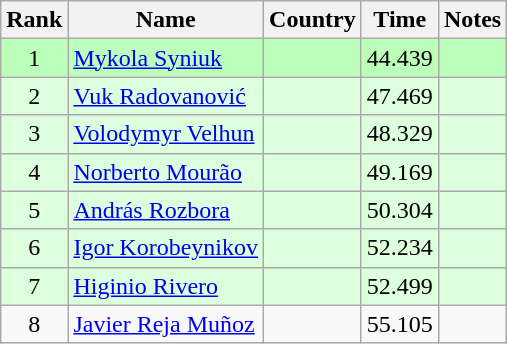<table class="wikitable" style="text-align:center">
<tr>
<th>Rank</th>
<th>Name</th>
<th>Country</th>
<th>Time</th>
<th>Notes</th>
</tr>
<tr bgcolor=bbffbb>
<td>1</td>
<td align="left"><a href='#'>Mykola Syniuk</a></td>
<td align="left"></td>
<td>44.439</td>
<td></td>
</tr>
<tr bgcolor=ddffdd>
<td>2</td>
<td align="left"><a href='#'>Vuk Radovanović</a></td>
<td align="left"></td>
<td>47.469</td>
<td></td>
</tr>
<tr bgcolor=ddffdd>
<td>3</td>
<td align="left"><a href='#'>Volodymyr Velhun</a></td>
<td align="left"></td>
<td>48.329</td>
<td></td>
</tr>
<tr bgcolor=ddffdd>
<td>4</td>
<td align="left"><a href='#'>Norberto Mourão</a></td>
<td align="left"></td>
<td>49.169</td>
<td></td>
</tr>
<tr bgcolor=ddffdd>
<td>5</td>
<td align="left"><a href='#'>András Rozbora</a></td>
<td align="left"></td>
<td>50.304</td>
<td></td>
</tr>
<tr bgcolor=ddffdd>
<td>6</td>
<td align="left"><a href='#'>Igor Korobeynikov</a></td>
<td align="left"></td>
<td>52.234</td>
<td></td>
</tr>
<tr bgcolor=ddffdd>
<td>7</td>
<td align="left"><a href='#'>Higinio Rivero</a></td>
<td align="left"></td>
<td>52.499</td>
<td></td>
</tr>
<tr>
<td>8</td>
<td align="left"><a href='#'>Javier Reja Muñoz</a></td>
<td align="left"></td>
<td>55.105</td>
<td></td>
</tr>
</table>
